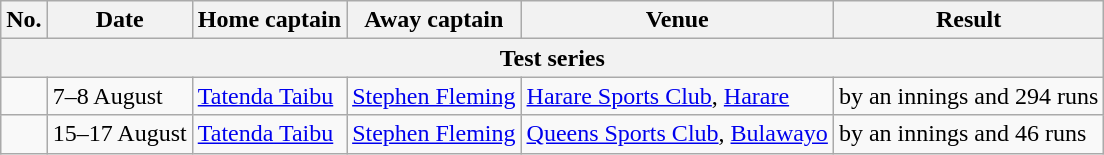<table class="wikitable">
<tr>
<th>No.</th>
<th>Date</th>
<th>Home captain</th>
<th>Away captain</th>
<th>Venue</th>
<th>Result</th>
</tr>
<tr>
<th colspan="6">Test series</th>
</tr>
<tr>
<td></td>
<td>7–8 August</td>
<td><a href='#'>Tatenda Taibu</a></td>
<td><a href='#'>Stephen Fleming</a></td>
<td><a href='#'>Harare Sports Club</a>, <a href='#'>Harare</a></td>
<td> by an innings and 294 runs</td>
</tr>
<tr>
<td></td>
<td>15–17 August</td>
<td><a href='#'>Tatenda Taibu</a></td>
<td><a href='#'>Stephen Fleming</a></td>
<td><a href='#'>Queens Sports Club</a>, <a href='#'>Bulawayo</a></td>
<td> by an innings and 46 runs</td>
</tr>
</table>
